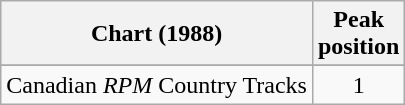<table class="wikitable sortable">
<tr>
<th align="left">Chart (1988)</th>
<th align="center">Peak<br>position</th>
</tr>
<tr>
</tr>
<tr>
<td align="left">Canadian <em>RPM</em> Country Tracks</td>
<td align="center">1</td>
</tr>
</table>
